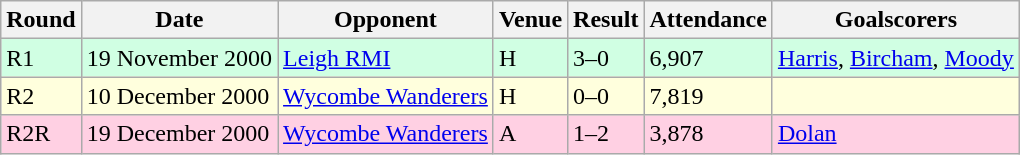<table class="wikitable">
<tr>
<th>Round</th>
<th>Date</th>
<th>Opponent</th>
<th>Venue</th>
<th>Result</th>
<th>Attendance</th>
<th>Goalscorers</th>
</tr>
<tr style="background-color: #d0ffe3;">
<td>R1</td>
<td>19 November 2000</td>
<td><a href='#'>Leigh RMI</a></td>
<td>H</td>
<td>3–0</td>
<td>6,907</td>
<td><a href='#'>Harris</a>, <a href='#'>Bircham</a>, <a href='#'>Moody</a></td>
</tr>
<tr style="background-color: #ffffdd;">
<td>R2</td>
<td>10 December 2000</td>
<td><a href='#'>Wycombe Wanderers</a></td>
<td>H</td>
<td>0–0</td>
<td>7,819</td>
<td></td>
</tr>
<tr style="background-color: #ffd0e3;">
<td>R2R</td>
<td>19 December 2000</td>
<td><a href='#'>Wycombe Wanderers</a></td>
<td>A</td>
<td>1–2</td>
<td>3,878</td>
<td><a href='#'>Dolan</a></td>
</tr>
</table>
